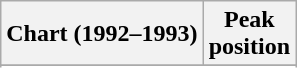<table class="wikitable plainrowheaders sortable">
<tr>
<th>Chart (1992–1993)</th>
<th>Peak<br>position</th>
</tr>
<tr>
</tr>
<tr>
</tr>
</table>
